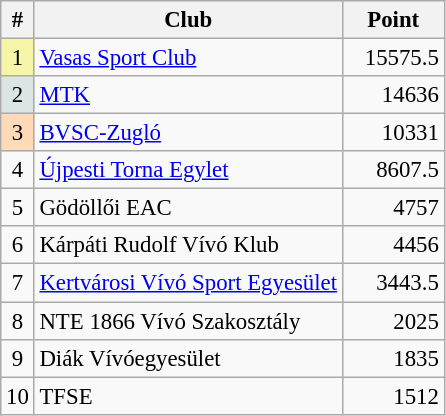<table class="wikitable" style="text-align:center; font-size:95%;">
<tr>
<th>#</th>
<th>Club</th>
<th style="width:4em; font-weight:bold;">Point </th>
</tr>
<tr align="center">
<td style="background:#F7F6A8;">1</td>
<td align="left"><a href='#'>Vasas Sport Club</a></td>
<td align="right">15575.5</td>
</tr>
<tr align="center">
<td style="background:#DCE5E5;">2</td>
<td align="left"><a href='#'>MTK</a></td>
<td align="right">14636</td>
</tr>
<tr align="center">
<td style="background:#FFDAB9;">3</td>
<td align="left"><a href='#'>BVSC-Zugló</a></td>
<td align="right">10331</td>
</tr>
<tr align="center">
<td>4</td>
<td align="left"><a href='#'>Újpesti Torna Egylet</a></td>
<td align="right">8607.5</td>
</tr>
<tr align="center">
<td>5</td>
<td align="left">Gödöllői EAC</td>
<td align="right">4757</td>
</tr>
<tr align="center">
<td>6</td>
<td align="left">Kárpáti Rudolf Vívó Klub</td>
<td align="right">4456</td>
</tr>
<tr align="center">
<td>7</td>
<td align="left"><a href='#'>Kertvárosi Vívó Sport Egyesület</a></td>
<td align="right">3443.5</td>
</tr>
<tr align="center">
<td>8</td>
<td align="left">NTE 1866 Vívó Szakosztály</td>
<td align="right">2025</td>
</tr>
<tr align="center">
<td>9</td>
<td align="left">Diák Vívóegyesület</td>
<td align="right">1835</td>
</tr>
<tr align="center">
<td>10</td>
<td align="left">TFSE</td>
<td align="right">1512</td>
</tr>
</table>
